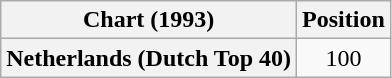<table class="wikitable plainrowheaders" style="text-align:center">
<tr>
<th scope="col">Chart (1993)</th>
<th scope="col">Position</th>
</tr>
<tr>
<th scope="row">Netherlands (Dutch Top 40)</th>
<td>100</td>
</tr>
</table>
